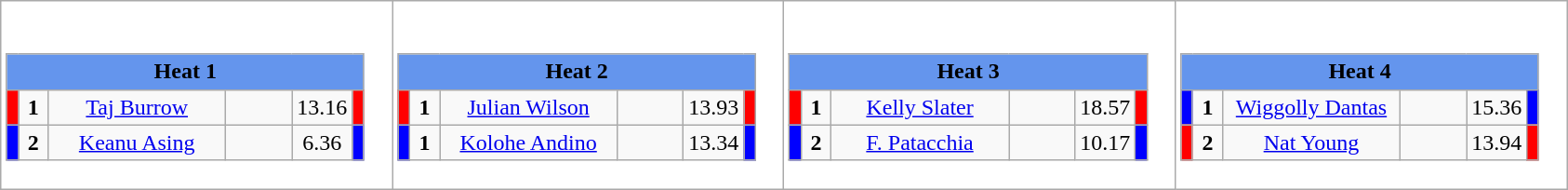<table class="wikitable" style="background:#fff;">
<tr>
<td><div><br><table class="wikitable">
<tr>
<td colspan="6"  style="text-align:center; background:#6495ed;"><strong>Heat 1</strong></td>
</tr>
<tr>
<td style="width:01px; background: #f00;"></td>
<td style="width:14px; text-align:center;"><strong>1</strong></td>
<td style="width:120px; text-align:center;"><a href='#'>Taj Burrow</a></td>
<td style="width:40px; text-align:center;"></td>
<td style="width:20px; text-align:center;">13.16</td>
<td style="width:01px; background: #f00;"></td>
</tr>
<tr>
<td style="width:01px; background: #00f;"></td>
<td style="width:14px; text-align:center;"><strong>2</strong></td>
<td style="width:120px; text-align:center;"><a href='#'>Keanu Asing</a></td>
<td style="width:40px; text-align:center;"></td>
<td style="width:20px; text-align:center;">6.36</td>
<td style="width:01px; background: #00f;"></td>
</tr>
</table>
</div></td>
<td><div><br><table class="wikitable">
<tr>
<td colspan="6"  style="text-align:center; background:#6495ed;"><strong>Heat 2</strong></td>
</tr>
<tr>
<td style="width:01px; background: #f00;"></td>
<td style="width:14px; text-align:center;"><strong>1</strong></td>
<td style="width:120px; text-align:center;"><a href='#'>Julian Wilson</a></td>
<td style="width:40px; text-align:center;"></td>
<td style="width:20px; text-align:center;">13.93</td>
<td style="width:01px; background: #f00;"></td>
</tr>
<tr>
<td style="width:01px; background: #00f;"></td>
<td style="width:14px; text-align:center;"><strong>1</strong></td>
<td style="width:120px; text-align:center;"><a href='#'>Kolohe Andino</a></td>
<td style="width:40px; text-align:center;"></td>
<td style="width:20px; text-align:center;">13.34</td>
<td style="width:01px; background: #00f;"></td>
</tr>
</table>
</div></td>
<td><div><br><table class="wikitable">
<tr>
<td colspan="6"  style="text-align:center; background:#6495ed;"><strong>Heat 3</strong></td>
</tr>
<tr>
<td style="width:01px; background: #f00;"></td>
<td style="width:14px; text-align:center;"><strong>1</strong></td>
<td style="width:120px; text-align:center;"><a href='#'>Kelly Slater</a></td>
<td style="width:40px; text-align:center;"></td>
<td style="width:20px; text-align:center;">18.57</td>
<td style="width:01px; background: #f00;"></td>
</tr>
<tr>
<td style="width:01px; background: #00f;"></td>
<td style="width:14px; text-align:center;"><strong>2</strong></td>
<td style="width:120px; text-align:center;"><a href='#'>F. Patacchia</a></td>
<td style="width:40px; text-align:center;"></td>
<td style="width:20px; text-align:center;">10.17</td>
<td style="width:01px; background: #00f;"></td>
</tr>
</table>
</div></td>
<td><div><br><table class="wikitable">
<tr>
<td colspan="6"  style="text-align:center; background:#6495ed;"><strong>Heat 4</strong></td>
</tr>
<tr>
<td style="width:01px; background: #00f;"></td>
<td style="width:14px; text-align:center;"><strong>1</strong></td>
<td style="width:120px; text-align:center;"><a href='#'>Wiggolly Dantas</a></td>
<td style="width:40px; text-align:center;"></td>
<td style="width:20px; text-align:center;">15.36</td>
<td style="width:01px; background: #00f;"></td>
</tr>
<tr>
<td style="width:01px; background: #f00;"></td>
<td style="width:14px; text-align:center;"><strong>2</strong></td>
<td style="width:120px; text-align:center;"><a href='#'>Nat Young</a></td>
<td style="width:40px; text-align:center;"></td>
<td style="width:20px; text-align:center;">13.94</td>
<td style="width:01px; background: #f00;"></td>
</tr>
</table>
</div></td>
</tr>
</table>
